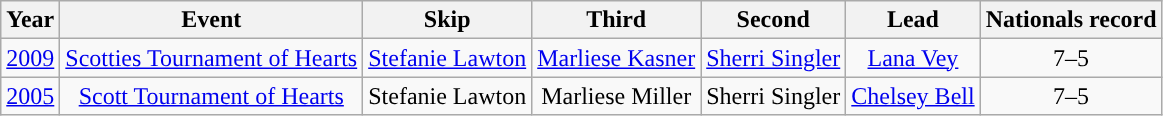<table class="wikitable">
<tr>
<th scope="col">Year</th>
<th scope="col">Event</th>
<th scope="col">Skip</th>
<th scope="col">Third</th>
<th scope="col">Second</th>
<th scope="col">Lead</th>
<th scope="col">Nationals record</th>
</tr>
<tr style="text-align:center;">
<td><a href='#'>2009</a></td>
<td><a href='#'>Scotties Tournament of Hearts</a></td>
<td><a href='#'>Stefanie Lawton</a></td>
<td><a href='#'>Marliese Kasner</a></td>
<td><a href='#'>Sherri Singler</a></td>
<td><a href='#'>Lana Vey</a></td>
<td>7–5</td>
</tr>
<tr style="text-align:center;">
<td><a href='#'>2005</a></td>
<td><a href='#'>Scott Tournament of Hearts</a></td>
<td>Stefanie Lawton</td>
<td>Marliese Miller</td>
<td>Sherri Singler</td>
<td><a href='#'>Chelsey Bell</a></td>
<td>7–5</td>
</tr>
</table>
